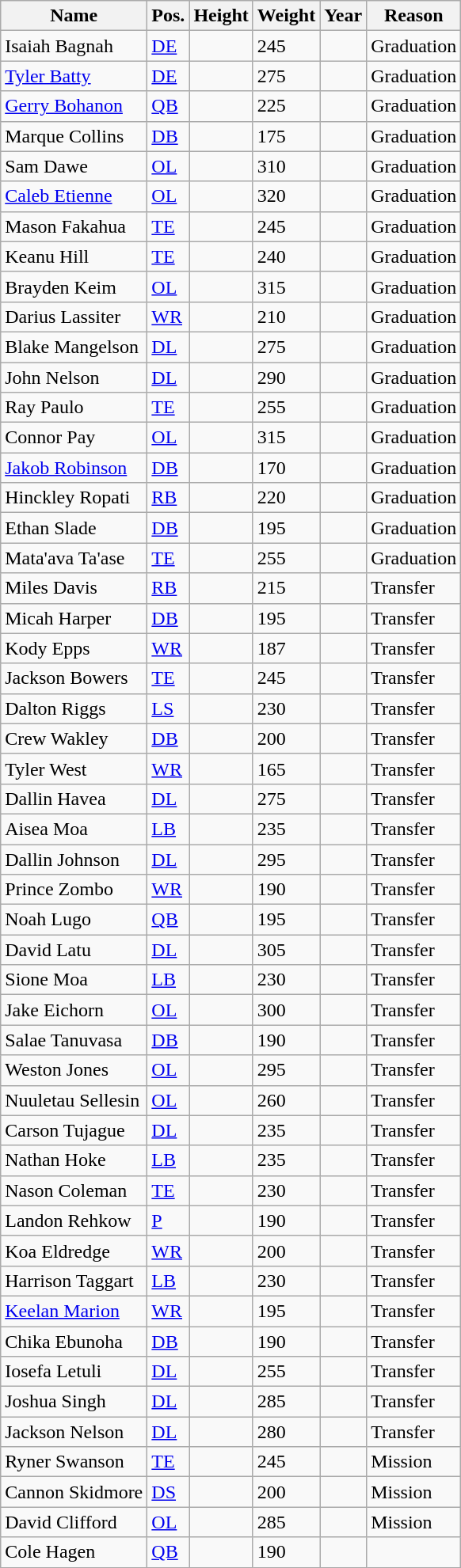<table class="wikitable sortable" border="4">
<tr>
<th>Name</th>
<th>Pos.</th>
<th>Height</th>
<th>Weight</th>
<th>Year</th>
<th>Reason</th>
</tr>
<tr>
<td>Isaiah Bagnah</td>
<td><a href='#'>DE</a></td>
<td></td>
<td>245</td>
<td></td>
<td>Graduation</td>
</tr>
<tr>
<td><a href='#'>Tyler Batty</a></td>
<td><a href='#'>DE</a></td>
<td></td>
<td>275</td>
<td></td>
<td>Graduation</td>
</tr>
<tr>
<td><a href='#'>Gerry Bohanon</a></td>
<td><a href='#'>QB</a></td>
<td></td>
<td>225</td>
<td></td>
<td>Graduation</td>
</tr>
<tr>
<td>Marque Collins</td>
<td><a href='#'>DB</a></td>
<td></td>
<td>175</td>
<td></td>
<td>Graduation</td>
</tr>
<tr>
<td>Sam Dawe</td>
<td><a href='#'>OL</a></td>
<td></td>
<td>310</td>
<td></td>
<td>Graduation</td>
</tr>
<tr>
<td><a href='#'>Caleb Etienne</a></td>
<td><a href='#'>OL</a></td>
<td></td>
<td>320</td>
<td></td>
<td>Graduation</td>
</tr>
<tr>
<td>Mason Fakahua</td>
<td><a href='#'>TE</a></td>
<td></td>
<td>245</td>
<td></td>
<td>Graduation</td>
</tr>
<tr>
<td>Keanu Hill</td>
<td><a href='#'>TE</a></td>
<td></td>
<td>240</td>
<td></td>
<td>Graduation</td>
</tr>
<tr>
<td>Brayden Keim</td>
<td><a href='#'>OL</a></td>
<td></td>
<td>315</td>
<td></td>
<td>Graduation</td>
</tr>
<tr>
<td>Darius Lassiter</td>
<td><a href='#'>WR</a></td>
<td></td>
<td>210</td>
<td></td>
<td>Graduation</td>
</tr>
<tr>
<td>Blake Mangelson</td>
<td><a href='#'>DL</a></td>
<td></td>
<td>275</td>
<td></td>
<td>Graduation</td>
</tr>
<tr>
<td>John Nelson</td>
<td><a href='#'>DL</a></td>
<td></td>
<td>290</td>
<td></td>
<td>Graduation</td>
</tr>
<tr>
<td>Ray Paulo</td>
<td><a href='#'>TE</a></td>
<td></td>
<td>255</td>
<td></td>
<td>Graduation</td>
</tr>
<tr>
<td>Connor Pay</td>
<td><a href='#'>OL</a></td>
<td></td>
<td>315</td>
<td></td>
<td>Graduation</td>
</tr>
<tr>
<td><a href='#'>Jakob Robinson</a></td>
<td><a href='#'>DB</a></td>
<td></td>
<td>170</td>
<td></td>
<td>Graduation</td>
</tr>
<tr>
<td>Hinckley Ropati</td>
<td><a href='#'>RB</a></td>
<td></td>
<td>220</td>
<td></td>
<td>Graduation</td>
</tr>
<tr>
<td>Ethan Slade</td>
<td><a href='#'>DB</a></td>
<td></td>
<td>195</td>
<td></td>
<td>Graduation</td>
</tr>
<tr>
<td>Mata'ava Ta'ase</td>
<td><a href='#'>TE</a></td>
<td></td>
<td>255</td>
<td></td>
<td>Graduation</td>
</tr>
<tr>
<td>Miles Davis</td>
<td><a href='#'>RB</a></td>
<td></td>
<td>215</td>
<td></td>
<td>Transfer</td>
</tr>
<tr>
<td>Micah Harper</td>
<td><a href='#'>DB</a></td>
<td></td>
<td>195</td>
<td></td>
<td>Transfer</td>
</tr>
<tr>
<td>Kody Epps</td>
<td><a href='#'>WR</a></td>
<td></td>
<td>187</td>
<td></td>
<td>Transfer</td>
</tr>
<tr>
<td>Jackson Bowers</td>
<td><a href='#'>TE</a></td>
<td></td>
<td>245</td>
<td></td>
<td>Transfer</td>
</tr>
<tr>
<td>Dalton Riggs</td>
<td><a href='#'>LS</a></td>
<td></td>
<td>230</td>
<td></td>
<td>Transfer</td>
</tr>
<tr>
<td>Crew Wakley</td>
<td><a href='#'>DB</a></td>
<td></td>
<td>200</td>
<td></td>
<td>Transfer</td>
</tr>
<tr>
<td>Tyler West</td>
<td><a href='#'>WR</a></td>
<td></td>
<td>165</td>
<td></td>
<td>Transfer</td>
</tr>
<tr>
<td>Dallin Havea</td>
<td><a href='#'>DL</a></td>
<td></td>
<td>275</td>
<td></td>
<td>Transfer</td>
</tr>
<tr>
<td>Aisea Moa</td>
<td><a href='#'>LB</a></td>
<td></td>
<td>235</td>
<td></td>
<td>Transfer</td>
</tr>
<tr>
<td>Dallin Johnson</td>
<td><a href='#'>DL</a></td>
<td></td>
<td>295</td>
<td></td>
<td>Transfer</td>
</tr>
<tr>
<td>Prince Zombo</td>
<td><a href='#'>WR</a></td>
<td></td>
<td>190</td>
<td></td>
<td>Transfer</td>
</tr>
<tr>
<td>Noah Lugo</td>
<td><a href='#'>QB</a></td>
<td></td>
<td>195</td>
<td></td>
<td>Transfer</td>
</tr>
<tr>
<td>David Latu</td>
<td><a href='#'>DL</a></td>
<td></td>
<td>305</td>
<td></td>
<td>Transfer</td>
</tr>
<tr>
<td>Sione Moa</td>
<td><a href='#'>LB</a></td>
<td></td>
<td>230</td>
<td></td>
<td>Transfer</td>
</tr>
<tr>
<td>Jake Eichorn</td>
<td><a href='#'>OL</a></td>
<td></td>
<td>300</td>
<td></td>
<td>Transfer</td>
</tr>
<tr>
<td>Salae Tanuvasa</td>
<td><a href='#'>DB</a></td>
<td></td>
<td>190</td>
<td></td>
<td>Transfer</td>
</tr>
<tr>
<td>Weston Jones</td>
<td><a href='#'>OL</a></td>
<td></td>
<td>295</td>
<td></td>
<td>Transfer</td>
</tr>
<tr>
<td>Nuuletau Sellesin</td>
<td><a href='#'>OL</a></td>
<td></td>
<td>260</td>
<td></td>
<td>Transfer</td>
</tr>
<tr>
<td>Carson Tujague</td>
<td><a href='#'>DL</a></td>
<td></td>
<td>235</td>
<td></td>
<td>Transfer</td>
</tr>
<tr>
<td>Nathan Hoke</td>
<td><a href='#'>LB</a></td>
<td></td>
<td>235</td>
<td></td>
<td>Transfer</td>
</tr>
<tr>
<td>Nason Coleman</td>
<td><a href='#'>TE</a></td>
<td></td>
<td>230</td>
<td></td>
<td>Transfer</td>
</tr>
<tr>
<td>Landon Rehkow</td>
<td><a href='#'>P</a></td>
<td></td>
<td>190</td>
<td></td>
<td>Transfer</td>
</tr>
<tr>
<td>Koa Eldredge</td>
<td><a href='#'>WR</a></td>
<td></td>
<td>200</td>
<td></td>
<td>Transfer</td>
</tr>
<tr>
<td>Harrison Taggart</td>
<td><a href='#'>LB</a></td>
<td></td>
<td>230</td>
<td></td>
<td>Transfer</td>
</tr>
<tr>
<td><a href='#'>Keelan Marion</a></td>
<td><a href='#'>WR</a></td>
<td></td>
<td>195</td>
<td></td>
<td>Transfer</td>
</tr>
<tr>
<td>Chika Ebunoha</td>
<td><a href='#'>DB</a></td>
<td></td>
<td>190</td>
<td></td>
<td>Transfer</td>
</tr>
<tr>
<td>Iosefa Letuli</td>
<td><a href='#'>DL</a></td>
<td></td>
<td>255</td>
<td></td>
<td>Transfer</td>
</tr>
<tr>
<td>Joshua Singh</td>
<td><a href='#'>DL</a></td>
<td></td>
<td>285</td>
<td></td>
<td>Transfer</td>
</tr>
<tr>
<td>Jackson Nelson</td>
<td><a href='#'>DL</a></td>
<td></td>
<td>280</td>
<td></td>
<td>Transfer</td>
</tr>
<tr>
<td>Ryner Swanson</td>
<td><a href='#'>TE</a></td>
<td></td>
<td>245</td>
<td></td>
<td>Mission</td>
</tr>
<tr>
<td>Cannon Skidmore</td>
<td><a href='#'>DS</a></td>
<td></td>
<td>200</td>
<td></td>
<td>Mission</td>
</tr>
<tr>
<td>David Clifford</td>
<td><a href='#'>OL</a></td>
<td></td>
<td>285</td>
<td></td>
<td>Mission</td>
</tr>
<tr>
<td>Cole Hagen</td>
<td><a href='#'>QB</a></td>
<td></td>
<td>190</td>
<td></td>
<td></td>
</tr>
</table>
